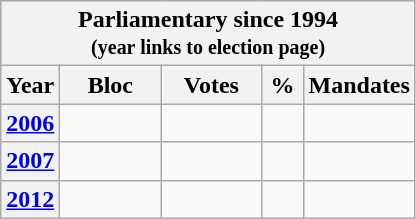<table class="wikitable" style="float:left">
<tr style="background-color:#C9C9C9">
<th colspan="9"><strong>Parliamentary since 1994<br><small>(year links to election page)</small></strong></th>
</tr>
<tr>
<th style="width: 20px">Year</th>
<th style="width: 60px">Bloc</th>
<th style="width: 60px">Votes</th>
<th style="width: 20px">%</th>
<th style="width: 20px">Mandates</th>
</tr>
<tr>
<th><a href='#'>2006</a></th>
<td></td>
<td></td>
<td></td>
<td></td>
</tr>
<tr>
<th><a href='#'>2007</a></th>
<td></td>
<td></td>
<td></td>
<td></td>
</tr>
<tr>
<th><a href='#'>2012</a></th>
<td></td>
<td></td>
<td></td>
<td></td>
</tr>
</table>
